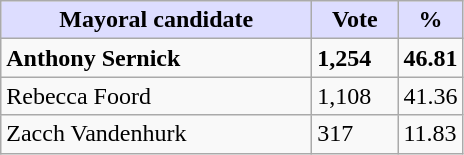<table class="wikitable">
<tr>
<th style="background:#ddf; width:200px;">Mayoral candidate</th>
<th style="background:#ddf; width:50px;">Vote</th>
<th style="background:#ddf; width:30px;">%</th>
</tr>
<tr>
<td><strong>Anthony Sernick</strong></td>
<td><strong>1,254</strong></td>
<td><strong>46.81</strong></td>
</tr>
<tr>
<td>Rebecca Foord</td>
<td>1,108</td>
<td>41.36</td>
</tr>
<tr>
<td>Zacch Vandenhurk</td>
<td>317</td>
<td>11.83</td>
</tr>
</table>
